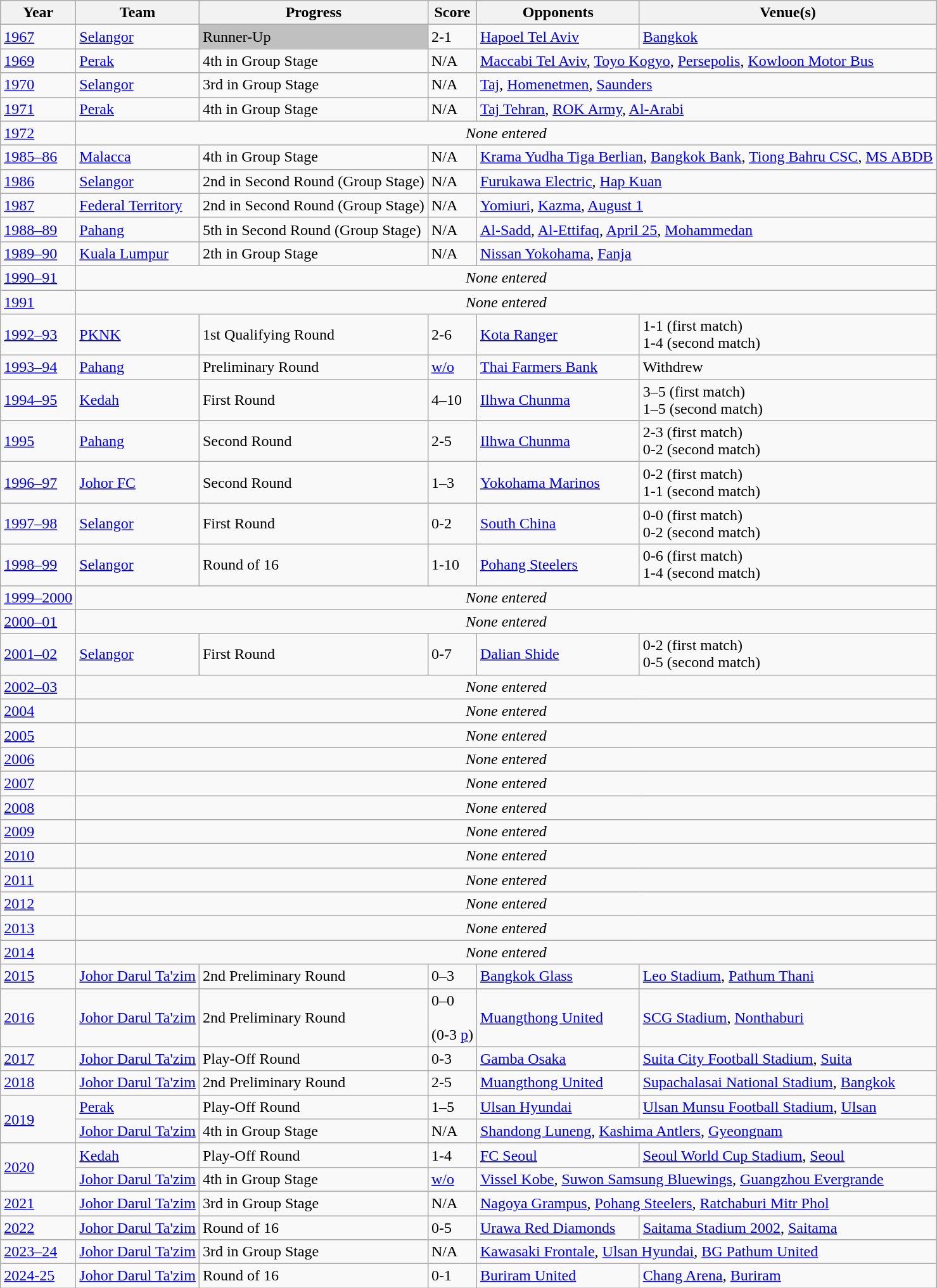<table class="wikitable">
<tr>
<th>Year</th>
<th>Team</th>
<th>Progress</th>
<th>Score</th>
<th>Opponents</th>
<th>Venue(s)</th>
</tr>
<tr>
<td><a href='#'>1967</a></td>
<td><a href='#'>Selangor</a></td>
<td bgcolor="silver">Runner-Up</td>
<td>2-1</td>
<td> <a href='#'>Hapoel Tel Aviv</a></td>
<td><a href='#'>Bangkok</a></td>
</tr>
<tr>
<td><a href='#'>1969</a></td>
<td><a href='#'>Perak</a></td>
<td>4th in Group Stage</td>
<td>N/A</td>
<td colspan="2"> <a href='#'>Maccabi Tel Aviv</a>,  <a href='#'>Toyo Kogyo</a>,  <a href='#'>Persepolis</a>,  <a href='#'>Kowloon Motor Bus</a></td>
</tr>
<tr>
<td><a href='#'>1970</a></td>
<td><a href='#'>Selangor</a></td>
<td>3rd in Group Stage</td>
<td>N/A</td>
<td colspan="2"> <a href='#'>Taj</a>,  <a href='#'>Homenetmen</a>,  <a href='#'>Saunders</a></td>
</tr>
<tr>
<td><a href='#'>1971</a></td>
<td><a href='#'>Perak</a></td>
<td>4th in Group Stage</td>
<td>N/A</td>
<td colspan="2"> <a href='#'>Taj Tehran</a>,  <a href='#'>ROK Army</a>,  <a href='#'>Al-Arabi</a></td>
</tr>
<tr>
<td><a href='#'>1972</a></td>
<td colspan=5 align=center><em>None entered</em></td>
</tr>
<tr>
<td><a href='#'>1985–86</a></td>
<td><a href='#'>Malacca</a></td>
<td>4th in Group Stage</td>
<td>N/A</td>
<td colspan="2"> <a href='#'>Krama Yudha Tiga Berlian</a>,  <a href='#'>Bangkok Bank</a>,  <a href='#'>Tiong Bahru CSC</a>,  <a href='#'>MS ABDB</a></td>
</tr>
<tr>
<td><a href='#'>1986</a></td>
<td><a href='#'>Selangor</a></td>
<td>2nd in Second Round (Group Stage)</td>
<td>N/A</td>
<td colspan="2"> <a href='#'>Furukawa Electric</a>,  <a href='#'>Hap Kuan</a></td>
</tr>
<tr>
<td><a href='#'>1987</a></td>
<td><a href='#'>Federal Territory</a></td>
<td>2nd in Second Round (Group Stage)</td>
<td>N/A</td>
<td colspan="2"> <a href='#'>Yomiuri</a>,  <a href='#'>Kazma</a>,  <a href='#'>August 1</a></td>
</tr>
<tr>
<td><a href='#'>1988–89</a></td>
<td><a href='#'>Pahang</a></td>
<td>5th in Second Round (Group Stage)</td>
<td>N/A</td>
<td colspan="2"> <a href='#'>Al-Sadd</a>,  <a href='#'>Al-Ettifaq</a>,  <a href='#'>April 25</a>,  <a href='#'>Mohammedan</a></td>
</tr>
<tr>
<td><a href='#'>1989–90</a></td>
<td><a href='#'>Kuala Lumpur</a></td>
<td>2th in Group Stage</td>
<td>N/A</td>
<td colspan="2"> <a href='#'>Nissan Yokohama</a>,  <a href='#'>Fanja</a></td>
</tr>
<tr>
<td><a href='#'>1990–91</a></td>
<td colspan=5 align=center><em>None entered</em></td>
</tr>
<tr>
<td><a href='#'>1991</a></td>
<td colspan=5 align=center><em>None entered</em></td>
</tr>
<tr>
<td><a href='#'>1992–93</a></td>
<td><a href='#'>PKNK</a></td>
<td>1st Qualifying Round</td>
<td>2-6</td>
<td> <a href='#'>Kota Ranger</a></td>
<td>1-1 (first match)<br>1-4 (second match)</td>
</tr>
<tr>
<td><a href='#'>1993–94</a></td>
<td><a href='#'>Pahang</a></td>
<td>Preliminary Round</td>
<td><a href='#'>w/o</a></td>
<td> <a href='#'>Thai Farmers Bank</a></td>
<td>Withdrew</td>
</tr>
<tr>
<td><a href='#'>1994–95</a></td>
<td><a href='#'>Kedah</a></td>
<td>First Round</td>
<td>4–10</td>
<td> <a href='#'>Ilhwa Chunma</a></td>
<td>3–5 (first match)<br>1–5 (second match)</td>
</tr>
<tr>
<td><a href='#'>1995</a></td>
<td><a href='#'>Pahang</a></td>
<td>Second Round</td>
<td>2-5</td>
<td> <a href='#'>Ilhwa Chunma</a></td>
<td>2-3 (first match)<br>0-2 (second match)</td>
</tr>
<tr>
<td><a href='#'>1996–97</a></td>
<td><a href='#'>Johor FC</a></td>
<td>Second Round</td>
<td>1–3</td>
<td> <a href='#'>Yokohama Marinos</a></td>
<td>0-2 (first match)<br>1-1 (second match)</td>
</tr>
<tr>
<td><a href='#'>1997–98</a></td>
<td><a href='#'>Selangor</a></td>
<td>First Round</td>
<td>0-2</td>
<td> <a href='#'>South China</a></td>
<td>0-0 (first match)<br>0-2 (second match)</td>
</tr>
<tr>
<td><a href='#'>1998–99</a></td>
<td><a href='#'>Selangor</a></td>
<td>Round of 16</td>
<td>1-10</td>
<td> <a href='#'>Pohang Steelers</a></td>
<td>0-6 (first match)<br>1-4 (second match)</td>
</tr>
<tr>
<td><a href='#'>1999–2000</a></td>
<td colspan=5 align=center><em>None entered</em></td>
</tr>
<tr>
<td><a href='#'>2000–01</a></td>
<td colspan=5 align=center><em>None entered</em></td>
</tr>
<tr>
<td><a href='#'>2001–02</a></td>
<td><a href='#'>Selangor</a></td>
<td>First Round</td>
<td>0-7</td>
<td> <a href='#'>Dalian Shide</a></td>
<td>0-2 (first match)<br>0-5 (second match)</td>
</tr>
<tr>
<td><a href='#'>2002–03</a></td>
<td colspan=5 align=center><em>None entered</em></td>
</tr>
<tr>
<td><a href='#'>2004</a></td>
<td colspan=5 align=center><em>None entered</em></td>
</tr>
<tr>
<td><a href='#'>2005</a></td>
<td colspan=5 align=center><em>None entered</em></td>
</tr>
<tr>
<td><a href='#'>2006</a></td>
<td colspan=5 align=center><em>None entered</em></td>
</tr>
<tr>
<td><a href='#'>2007</a></td>
<td colspan=5 align=center><em>None entered</em></td>
</tr>
<tr>
<td><a href='#'>2008</a></td>
<td colspan=5 align=center><em>None entered</em></td>
</tr>
<tr>
<td><a href='#'>2009</a></td>
<td colspan=5 align=center><em>None entered</em></td>
</tr>
<tr>
<td><a href='#'>2010</a></td>
<td colspan=5 align=center><em>None entered</em></td>
</tr>
<tr>
<td><a href='#'>2011</a></td>
<td colspan=5 align=center><em>None entered</em></td>
</tr>
<tr>
<td><a href='#'>2012</a></td>
<td colspan=5 align=center><em>None entered</em></td>
</tr>
<tr>
<td><a href='#'>2013</a></td>
<td colspan=5 align=center><em>None entered</em></td>
</tr>
<tr>
<td><a href='#'>2014</a></td>
<td colspan=5 align=center><em>None entered</em></td>
</tr>
<tr>
<td><a href='#'>2015</a></td>
<td><a href='#'>Johor Darul Ta'zim</a></td>
<td>2nd Preliminary Round</td>
<td>0–3</td>
<td> <a href='#'>Bangkok Glass</a></td>
<td><a href='#'>Leo Stadium</a>, <a href='#'>Pathum Thani</a></td>
</tr>
<tr>
<td><a href='#'>2016</a></td>
<td><a href='#'>Johor Darul Ta'zim</a></td>
<td>2nd Preliminary Round</td>
<td>0–0<br><br>(0-3 <a href='#'>p</a>)</td>
<td> <a href='#'>Muangthong United</a></td>
<td><a href='#'>SCG Stadium</a>, <a href='#'>Nonthaburi</a></td>
</tr>
<tr>
<td><a href='#'>2017</a></td>
<td><a href='#'>Johor Darul Ta'zim</a></td>
<td>Play-Off Round</td>
<td>0-3</td>
<td> <a href='#'>Gamba Osaka</a></td>
<td><a href='#'>Suita City Football Stadium</a>, <a href='#'>Suita</a></td>
</tr>
<tr>
<td><a href='#'>2018</a></td>
<td><a href='#'>Johor Darul Ta'zim</a></td>
<td>2nd Preliminary Round</td>
<td>2-5</td>
<td> <a href='#'>Muangthong United</a></td>
<td><a href='#'>Supachalasai National Stadium</a>, <a href='#'>Bangkok</a></td>
</tr>
<tr>
<td rowspan=2><a href='#'>2019</a></td>
<td><a href='#'>Perak</a></td>
<td>Play-Off Round</td>
<td>1–5</td>
<td> <a href='#'>Ulsan Hyundai</a></td>
<td><a href='#'>Ulsan Munsu Football Stadium</a>, <a href='#'>Ulsan</a></td>
</tr>
<tr>
<td><a href='#'>Johor Darul Ta'zim</a></td>
<td>4th in Group Stage</td>
<td>N/A</td>
<td colspan="2"> <a href='#'>Shandong Luneng</a>,  <a href='#'>Kashima Antlers</a>,  <a href='#'>Gyeongnam</a></td>
</tr>
<tr>
<td rowspan=2><a href='#'>2020</a></td>
<td><a href='#'>Kedah</a></td>
<td>Play-Off Round</td>
<td>1-4</td>
<td> <a href='#'>FC Seoul</a></td>
<td><a href='#'>Seoul World Cup Stadium</a>, <a href='#'>Seoul</a></td>
</tr>
<tr>
<td><a href='#'>Johor Darul Ta'zim</a></td>
<td>4th in Group Stage</td>
<td><a href='#'>w/o</a></td>
<td colspan="2"> <a href='#'>Vissel Kobe</a>,  <a href='#'>Suwon Samsung Bluewings</a>,  <a href='#'>Guangzhou Evergrande</a></td>
</tr>
<tr>
<td><a href='#'>2021</a></td>
<td><a href='#'>Johor Darul Ta'zim</a></td>
<td>3rd in Group Stage</td>
<td>N/A</td>
<td colspan="2"> <a href='#'>Nagoya Grampus</a>,  <a href='#'>Pohang Steelers</a>,  <a href='#'>Ratchaburi Mitr Phol</a></td>
</tr>
<tr>
<td><a href='#'>2022</a></td>
<td><a href='#'>Johor Darul Ta'zim</a></td>
<td>Round of 16</td>
<td>0-5</td>
<td> <a href='#'>Urawa Red Diamonds</a></td>
<td><a href='#'>Saitama Stadium 2002</a>, <a href='#'>Saitama</a></td>
</tr>
<tr>
<td><a href='#'>2023–24</a></td>
<td><a href='#'>Johor Darul Ta'zim</a></td>
<td>3rd in Group Stage</td>
<td>N/A</td>
<td colspan="2"> <a href='#'>Kawasaki Frontale</a>,  <a href='#'>Ulsan Hyundai</a>,  <a href='#'>BG Pathum United</a></td>
</tr>
<tr>
<td><a href='#'>2024-25</a></td>
<td><a href='#'>Johor Darul Ta'zim</a></td>
<td>Round of 16</td>
<td>0-1</td>
<td> <a href='#'>Buriram United</a></td>
<td><a href='#'>Chang Arena</a>, <a href='#'>Buriram</a></td>
</tr>
</table>
